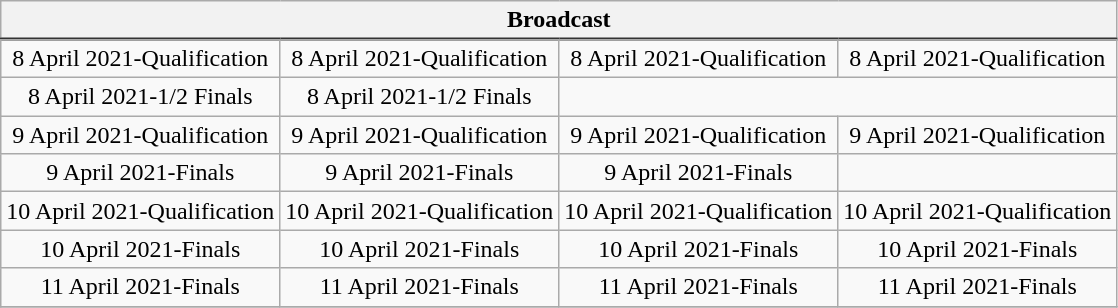<table class=wikitable style="text-align:center;">
<tr>
<th colspan=4>Broadcast</th>
</tr>
<tr style="border-top: 2px solid #333333;">
</tr>
<tr>
<td>8 April 2021-Qualification </td>
<td>8 April 2021-Qualification </td>
<td>8 April 2021-Qualification </td>
<td>8 April 2021-Qualification </td>
</tr>
<tr>
<td>8 April 2021-1/2 Finals </td>
<td>8 April 2021-1/2 Finals </td>
</tr>
<tr>
<td>9 April 2021-Qualification </td>
<td>9 April 2021-Qualification </td>
<td>9 April 2021-Qualification </td>
<td>9 April 2021-Qualification </td>
</tr>
<tr>
<td>9 April 2021-Finals </td>
<td>9 April 2021-Finals </td>
<td>9 April 2021-Finals </td>
</tr>
<tr>
<td>10 April 2021-Qualification </td>
<td>10 April 2021-Qualification </td>
<td>10 April 2021-Qualification </td>
<td>10 April 2021-Qualification </td>
</tr>
<tr>
<td>10 April 2021-Finals </td>
<td>10 April 2021-Finals </td>
<td>10 April 2021-Finals </td>
<td>10 April 2021-Finals </td>
</tr>
<tr>
<td>11 April 2021-Finals </td>
<td>11 April 2021-Finals </td>
<td>11 April 2021-Finals </td>
<td>11 April 2021-Finals </td>
</tr>
<tr>
</tr>
</table>
